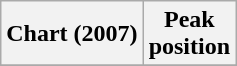<table class="wikitable plainrowheaders" style="text-align:center">
<tr>
<th scope="col">Chart (2007)</th>
<th scope="col">Peak<br>position</th>
</tr>
<tr>
</tr>
</table>
